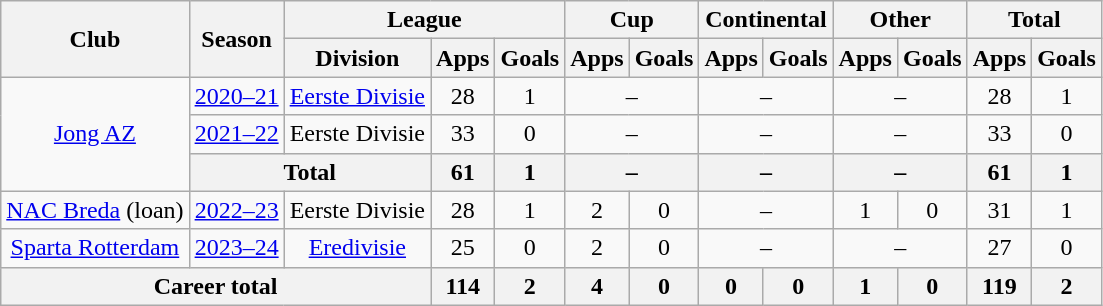<table class="wikitable" style="text-align: center">
<tr>
<th rowspan="2">Club</th>
<th rowspan="2">Season</th>
<th colspan="3">League</th>
<th colspan="2">Cup</th>
<th colspan="2">Continental</th>
<th colspan="2">Other</th>
<th colspan="2">Total</th>
</tr>
<tr>
<th>Division</th>
<th>Apps</th>
<th>Goals</th>
<th>Apps</th>
<th>Goals</th>
<th>Apps</th>
<th>Goals</th>
<th>Apps</th>
<th>Goals</th>
<th>Apps</th>
<th>Goals</th>
</tr>
<tr>
<td rowspan="3"><a href='#'>Jong AZ</a></td>
<td><a href='#'>2020–21</a></td>
<td><a href='#'>Eerste Divisie</a></td>
<td>28</td>
<td>1</td>
<td colspan="2">–</td>
<td colspan="2">–</td>
<td colspan="2">–</td>
<td>28</td>
<td>1</td>
</tr>
<tr>
<td><a href='#'>2021–22</a></td>
<td>Eerste Divisie</td>
<td>33</td>
<td>0</td>
<td colspan="2">–</td>
<td colspan="2">–</td>
<td colspan="2">–</td>
<td>33</td>
<td>0</td>
</tr>
<tr>
<th colspan="2">Total</th>
<th>61</th>
<th>1</th>
<th colspan="2">–</th>
<th colspan="2">–</th>
<th colspan="2">–</th>
<th>61</th>
<th>1</th>
</tr>
<tr>
<td><a href='#'>NAC Breda</a> (loan)</td>
<td><a href='#'>2022–23</a></td>
<td>Eerste Divisie</td>
<td>28</td>
<td>1</td>
<td>2</td>
<td>0</td>
<td colspan="2">–</td>
<td>1</td>
<td>0</td>
<td>31</td>
<td>1</td>
</tr>
<tr>
<td><a href='#'>Sparta Rotterdam</a></td>
<td><a href='#'>2023–24</a></td>
<td><a href='#'>Eredivisie</a></td>
<td>25</td>
<td>0</td>
<td>2</td>
<td>0</td>
<td colspan="2">–</td>
<td colspan="2">–</td>
<td>27</td>
<td>0</td>
</tr>
<tr>
<th colspan="3">Career total</th>
<th>114</th>
<th>2</th>
<th>4</th>
<th>0</th>
<th>0</th>
<th>0</th>
<th>1</th>
<th>0</th>
<th>119</th>
<th>2</th>
</tr>
</table>
